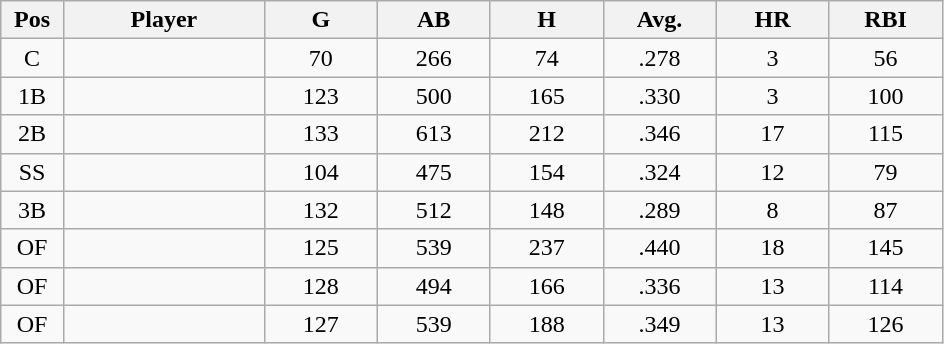<table class="wikitable sortable">
<tr>
<th bgcolor="#DDDDFF" width="5%">Pos</th>
<th bgcolor="#DDDDFF" width="16%">Player</th>
<th bgcolor="#DDDDFF" width="9%">G</th>
<th bgcolor="#DDDDFF" width="9%">AB</th>
<th bgcolor="#DDDDFF" width="9%">H</th>
<th bgcolor="#DDDDFF" width="9%">Avg.</th>
<th bgcolor="#DDDDFF" width="9%">HR</th>
<th bgcolor="#DDDDFF" width="9%">RBI</th>
</tr>
<tr align="center">
<td>C</td>
<td></td>
<td>70</td>
<td>266</td>
<td>74</td>
<td>.278</td>
<td>3</td>
<td>56</td>
</tr>
<tr align="center">
<td>1B</td>
<td></td>
<td>123</td>
<td>500</td>
<td>165</td>
<td>.330</td>
<td>3</td>
<td>100</td>
</tr>
<tr align="center">
<td>2B</td>
<td></td>
<td>133</td>
<td>613</td>
<td>212</td>
<td>.346</td>
<td>17</td>
<td>115</td>
</tr>
<tr align="center">
<td>SS</td>
<td></td>
<td>104</td>
<td>475</td>
<td>154</td>
<td>.324</td>
<td>12</td>
<td>79</td>
</tr>
<tr align="center">
<td>3B</td>
<td></td>
<td>132</td>
<td>512</td>
<td>148</td>
<td>.289</td>
<td>8</td>
<td>87</td>
</tr>
<tr align="center">
<td>OF</td>
<td></td>
<td>125</td>
<td>539</td>
<td>237</td>
<td>.440</td>
<td>18</td>
<td>145</td>
</tr>
<tr align="center">
<td>OF</td>
<td></td>
<td>128</td>
<td>494</td>
<td>166</td>
<td>.336</td>
<td>13</td>
<td>114</td>
</tr>
<tr align="center">
<td>OF</td>
<td></td>
<td>127</td>
<td>539</td>
<td>188</td>
<td>.349</td>
<td>13</td>
<td>126</td>
</tr>
</table>
